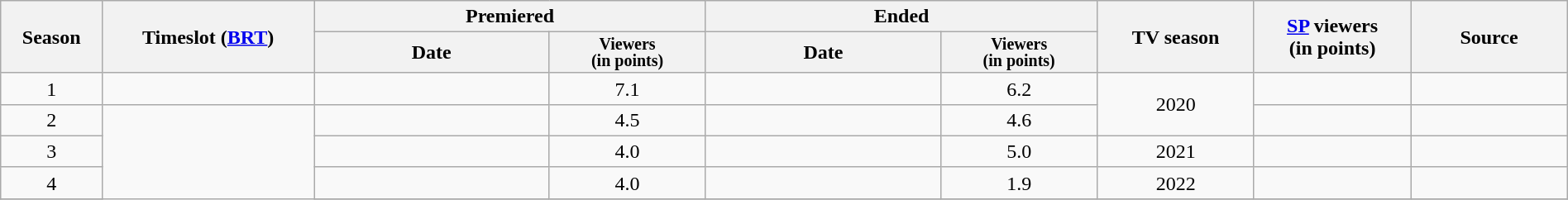<table class="wikitable" style="text-align:center; width:100%;">
<tr>
<th rowspan=2>Season</th>
<th rowspan=2>Timeslot (<a href='#'>BRT</a>)</th>
<th colspan=2 width="25%">Premiered</th>
<th colspan=2 width="25%">Ended</th>
<th rowspan=2 width="10%">TV season</th>
<th rowspan=2 width="10%"><a href='#'>SP</a> viewers<br>(in points)</th>
<th rowspan=2 width="10%">Source</th>
</tr>
<tr>
<th>Date</th>
<th span style="width:10%; font-size:smaller; font-weight:bold; line-height:100%;">Viewers<br>(in points)</th>
<th>Date</th>
<th span style="width:10%; font-size:smaller; font-weight:bold; line-height:100%;">Viewers<br>(in points)</th>
</tr>
<tr>
<td>1</td>
<td></td>
<td></td>
<td>7.1</td>
<td></td>
<td>6.2</td>
<td rowspan=2>2020</td>
<td></td>
<td><br></td>
</tr>
<tr>
<td>2</td>
<td rowspan=4></td>
<td></td>
<td>4.5</td>
<td></td>
<td>4.6</td>
<td></td>
<td><br></td>
</tr>
<tr>
<td>3</td>
<td></td>
<td>4.0</td>
<td></td>
<td>5.0</td>
<td>2021</td>
<td></td>
<td><br></td>
</tr>
<tr>
<td>4</td>
<td></td>
<td>4.0</td>
<td></td>
<td>1.9</td>
<td>2022</td>
<td></td>
<td><br></td>
</tr>
<tr>
</tr>
</table>
